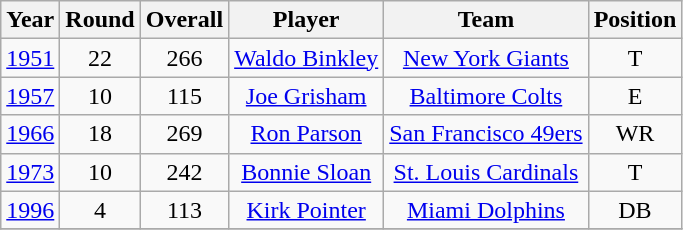<table class="wikitable sortable" style="text-align: center;">
<tr>
<th>Year</th>
<th>Round</th>
<th>Overall</th>
<th>Player</th>
<th>Team</th>
<th>Position</th>
</tr>
<tr>
<td><a href='#'>1951</a></td>
<td>22</td>
<td>266</td>
<td><a href='#'>Waldo Binkley</a></td>
<td><a href='#'>New York Giants</a></td>
<td>T</td>
</tr>
<tr>
<td><a href='#'>1957</a></td>
<td>10</td>
<td>115</td>
<td><a href='#'>Joe Grisham</a></td>
<td><a href='#'>Baltimore Colts</a></td>
<td>E</td>
</tr>
<tr>
<td><a href='#'>1966</a></td>
<td>18</td>
<td>269</td>
<td><a href='#'>Ron Parson</a></td>
<td><a href='#'>San Francisco 49ers</a></td>
<td>WR</td>
</tr>
<tr>
<td><a href='#'>1973</a></td>
<td>10</td>
<td>242</td>
<td><a href='#'>Bonnie Sloan</a></td>
<td><a href='#'>St. Louis Cardinals</a></td>
<td>T</td>
</tr>
<tr>
<td><a href='#'>1996</a></td>
<td>4</td>
<td>113</td>
<td><a href='#'>Kirk Pointer</a></td>
<td><a href='#'>Miami Dolphins</a></td>
<td>DB</td>
</tr>
<tr>
</tr>
</table>
